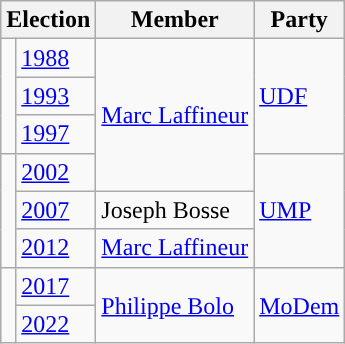<table class="wikitable">
<tr>
<th colspan=2>Election</th>
<th>Member</th>
<th>Party</th>
</tr>
<tr>
<td rowspan="3" style="background-color: "></td>
<td><a href='#'>1988</a></td>
<td rowspan="4"><a href='#'>Marc Laffineur</a></td>
<td rowspan="3"><a href='#'>UDF</a></td>
</tr>
<tr>
<td><a href='#'>1993</a></td>
</tr>
<tr>
<td><a href='#'>1997</a></td>
</tr>
<tr>
<td rowspan="3" style="background-color: "></td>
<td><a href='#'>2002</a></td>
<td rowspan="3"><a href='#'>UMP</a></td>
</tr>
<tr>
<td><a href='#'>2007</a></td>
<td>Joseph Bosse</td>
</tr>
<tr>
<td><a href='#'>2012</a></td>
<td><a href='#'>Marc Laffineur</a></td>
</tr>
<tr>
<td rowspan="2" style="background-color: "></td>
<td><a href='#'>2017</a></td>
<td rowspan="2"><a href='#'>Philippe Bolo</a></td>
<td rowspan="2"><a href='#'>MoDem</a></td>
</tr>
<tr>
<td><a href='#'>2022</a></td>
</tr>
</table>
